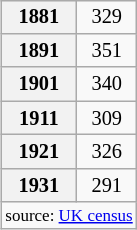<table class="wikitable" align="right" style=font-size:85%;margin-left:10px;>
<tr>
<th align="center">1881</th>
<td align="center">329</td>
</tr>
<tr>
<th align="center">1891</th>
<td align="center">351</td>
</tr>
<tr>
<th align="center">1901</th>
<td align="center">340</td>
</tr>
<tr>
<th align="center">1911</th>
<td align="center">309</td>
</tr>
<tr>
<th align="center">1921</th>
<td align="center">326</td>
</tr>
<tr>
<th align="center">1931</th>
<td align="center">291</td>
</tr>
<tr>
<td style="font-size:smaller" colspan=2 align=center>source: <a href='#'>UK census</a></td>
</tr>
</table>
